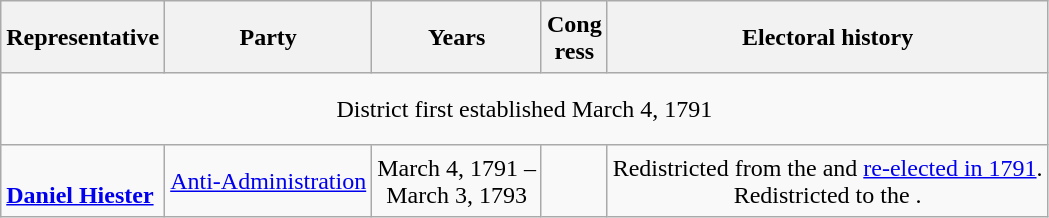<table class=wikitable style="text-align:center">
<tr style="height:3em">
<th>Representative</th>
<th>Party</th>
<th>Years</th>
<th>Cong<br>ress</th>
<th>Electoral history</th>
</tr>
<tr style="height:3em">
<td colspan=6>District first established March 4, 1791</td>
</tr>
<tr style="height:3em">
<td align=left><br> <strong><a href='#'>Daniel Hiester</a></strong><br></td>
<td><a href='#'>Anti-Administration</a></td>
<td nowrap>March 4, 1791 –<br>March 3, 1793</td>
<td></td>
<td>Redistricted from the  and <a href='#'>re-elected in 1791</a>.<br>Redistricted to the .</td>
</tr>
</table>
